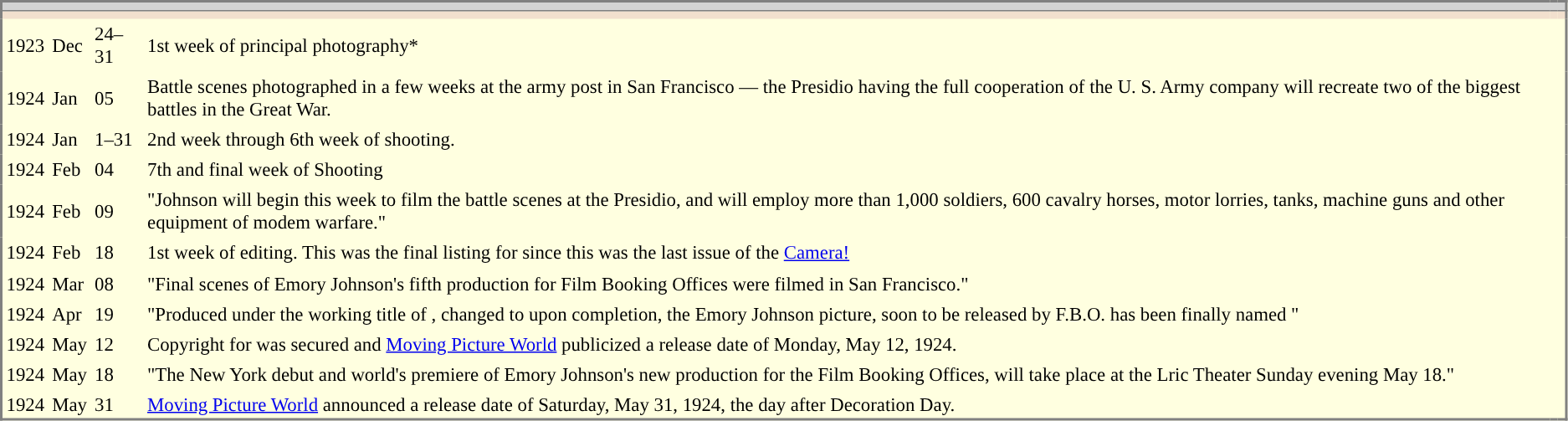<table class="wikitable sortable mw-collapsible " style="background:lightyellow; border:2px solid gray;font-size:95%">
<tr>
<th colspan="6" style="border:1px solid #808080;background:lightgrey;"></th>
</tr>
<tr>
<th style="border:0px solid #FFFAF5; background:#F2E0CE"></th>
<th style="border:0px solid #FFFAF5; background:#F2E0CE"></th>
<th style="border:0px solid #FFFAF5; background:#F2E0CE"></th>
<th style="border:0px solid #FFFAF5; background:#F2E0CE"></th>
<th style="border:0px solid #FFFAF5; background:#F2E0CE"></th>
<th style="border:0px solid #FFFAF5; background:#F2E0CE"></th>
</tr>
<tr>
<td style="border:0px  lightyellow">1923</td>
<td style="border:0px  lightyellow">Dec</td>
<td style="border:0px  lightyellow">24–31</td>
<td style="border:0px  lightyellow">1st week of principal photography*</td>
<td style="border:0px lightyellow"></td>
</tr>
<tr>
</tr>
<tr>
<td style="border:0px  lightyellow">1924</td>
<td style="border:0px  lightyellow">Jan</td>
<td style="border:0px  lightyellow">05</td>
<td style="border:0px  lightyellow">Battle scenes photographed in a few weeks at the army post in San Francisco — the Presidio having the full cooperation of the U. S. Army company will recreate two of the biggest battles in the Great War.</td>
<td style="border:0px  lightyellow"></td>
</tr>
<tr>
<td style="border:0px  lightyellow">1924</td>
<td style="border:0px  lightyellow">Jan</td>
<td style="border:0px  lightyellow">1–31</td>
<td style="border:0px  lightyellow">2nd week through 6th week of shooting.</td>
<td style="border:0px  lightyellow"></td>
</tr>
<tr>
<td style="border:0px  lightyellow">1924</td>
<td style="border:0px  lightyellow">Feb</td>
<td style="border:0px  lightyellow">04</td>
<td style="border:0px  lightyellow">7th and final week of Shooting</td>
<td style="border:0px  lightyellow"></td>
</tr>
<tr>
<td style="border:0px  lightyellow">1924</td>
<td style="border:0px  lightyellow">Feb</td>
<td style="border:0px  lightyellow">09</td>
<td style="border:0px  lightyellow">"Johnson will begin this week to film the battle scenes at the Presidio, and will employ more than 1,000 soldiers, 600 cavalry horses, motor lorries, tanks, machine guns and other equipment of modem warfare."</td>
<td style="border:0px  lightyellow"></td>
</tr>
<tr>
<td style="border:0px  lightyellow">1924</td>
<td style="border:0px  lightyellow">Feb</td>
<td style="border:0px  lightyellow">18</td>
<td style="border:0px  lightyellow">1st week of editing. This was the final listing for  since this was the last issue of the <a href='#'>Camera!</a></td>
<td style="border:0px  lightyellow"></td>
</tr>
<tr>
<td style="border:0px  lightyellow">1924</td>
<td style="border:0px  lightyellow">Mar</td>
<td style="border:0px  lightyellow">08</td>
<td style="border:0px  lightyellow">"Final scenes of Emory Johnson's fifth production for Film Booking Offices were filmed in San Francisco."</td>
<td style="border:0px  lightyellow"></td>
</tr>
<tr>
<td style="border:0px  lightyellow">1924</td>
<td style="border:0px  lightyellow">Apr</td>
<td style="border:0px  lightyellow">19</td>
<td style="border:0px  lightyellow">"Produced under the working title of , changed to  upon completion, the Emory Johnson picture, soon to be released by F.B.O. has been finally named "</td>
<td style="border:0px  lightyellow"></td>
</tr>
<tr>
<td style="border:0px  lightyellow">1924</td>
<td style="border:0px  lightyellow">May</td>
<td style="border:0px  lightyellow">12</td>
<td style="border:0px  lightyellow">Copyright for  was secured and <a href='#'>Moving Picture World</a> publicized a release date of Monday, May 12, 1924.</td>
<td style="border:0px  lightyellow"></td>
</tr>
<tr>
<td style="border:0px  lightyellow">1924</td>
<td style="border:0px  lightyellow">May</td>
<td style="border:0px  lightyellow">18</td>
<td style="border:0px  lightyellow">"The New York debut and world's premiere of Emory Johnson's new production for the Film Booking Offices,  will take place at the Lric Theater Sunday evening May 18."</td>
<td style="border:0px  lightyellow"></td>
</tr>
<tr>
<td style="border:0px  lightyellow">1924</td>
<td style="border:0px  lightyellow">May</td>
<td style="border:0px  lightyellow">31</td>
<td style="border:0px  lightyellow"><a href='#'>Moving Picture World</a> announced a release date of Saturday, May 31, 1924, the day after Decoration Day.</td>
<td style="border:0px  lightyellow"></td>
</tr>
<tr>
</tr>
</table>
